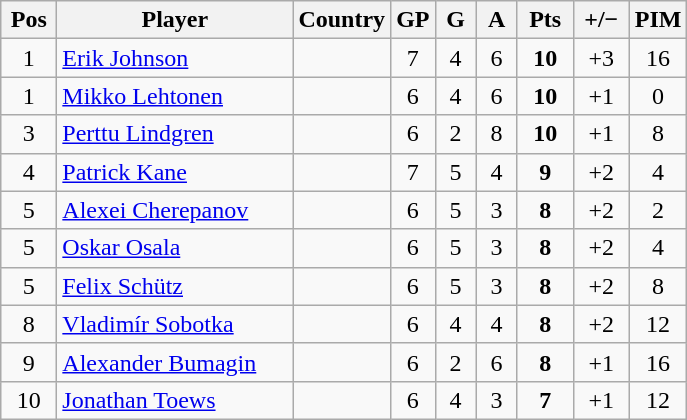<table class="wikitable sortable" style="text-align: center;">
<tr>
<th width=30>Pos</th>
<th width=150>Player</th>
<th>Country</th>
<th width=20>GP</th>
<th width=20>G</th>
<th width=20>A</th>
<th width=30>Pts</th>
<th width=30>+/−</th>
<th width=30>PIM</th>
</tr>
<tr>
<td>1</td>
<td align=left><a href='#'>Erik Johnson</a></td>
<td align=left></td>
<td>7</td>
<td>4</td>
<td>6</td>
<td><strong>10</strong></td>
<td>+3</td>
<td>16</td>
</tr>
<tr>
<td>1</td>
<td align=left><a href='#'>Mikko Lehtonen</a></td>
<td align=left></td>
<td>6</td>
<td>4</td>
<td>6</td>
<td><strong>10</strong></td>
<td>+1</td>
<td>0</td>
</tr>
<tr>
<td>3</td>
<td align=left><a href='#'>Perttu Lindgren</a></td>
<td align=left></td>
<td>6</td>
<td>2</td>
<td>8</td>
<td><strong>10</strong></td>
<td>+1</td>
<td>8</td>
</tr>
<tr>
<td>4</td>
<td align=left><a href='#'>Patrick Kane</a></td>
<td align=left></td>
<td>7</td>
<td>5</td>
<td>4</td>
<td><strong>9</strong></td>
<td>+2</td>
<td>4</td>
</tr>
<tr>
<td>5</td>
<td align=left><a href='#'>Alexei Cherepanov</a></td>
<td align=left></td>
<td>6</td>
<td>5</td>
<td>3</td>
<td><strong>8</strong></td>
<td>+2</td>
<td>2</td>
</tr>
<tr>
<td>5</td>
<td align=left><a href='#'>Oskar Osala</a></td>
<td align=left></td>
<td>6</td>
<td>5</td>
<td>3</td>
<td><strong>8</strong></td>
<td>+2</td>
<td>4</td>
</tr>
<tr>
<td>5</td>
<td align=left><a href='#'>Felix Schütz</a></td>
<td align=left></td>
<td>6</td>
<td>5</td>
<td>3</td>
<td><strong>8</strong></td>
<td>+2</td>
<td>8</td>
</tr>
<tr>
<td>8</td>
<td align=left><a href='#'>Vladimír Sobotka</a></td>
<td align=left></td>
<td>6</td>
<td>4</td>
<td>4</td>
<td><strong>8</strong></td>
<td>+2</td>
<td>12</td>
</tr>
<tr>
<td>9</td>
<td align=left><a href='#'>Alexander Bumagin</a></td>
<td align=left></td>
<td>6</td>
<td>2</td>
<td>6</td>
<td><strong>8</strong></td>
<td>+1</td>
<td>16</td>
</tr>
<tr>
<td>10</td>
<td align=left><a href='#'>Jonathan Toews</a></td>
<td align=left></td>
<td>6</td>
<td>4</td>
<td>3</td>
<td><strong>7</strong></td>
<td>+1</td>
<td>12</td>
</tr>
</table>
